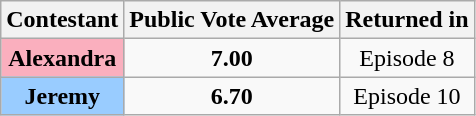<table class="wikitable" style="text-align:center;">
<tr>
<th>Contestant</th>
<th>Public Vote Average</th>
<th>Returned in</th>
</tr>
<tr>
<td style="background:#faafbe;"><strong>Alexandra</strong></td>
<td style="background:hot pink;"><strong>7.00</strong></td>
<td>Episode 8</td>
</tr>
<tr>
<td style="background:#9cf;"><strong>Jeremy</strong></td>
<td style="background:hot pink;"><strong>6.70</strong></td>
<td>Episode 10</td>
</tr>
</table>
